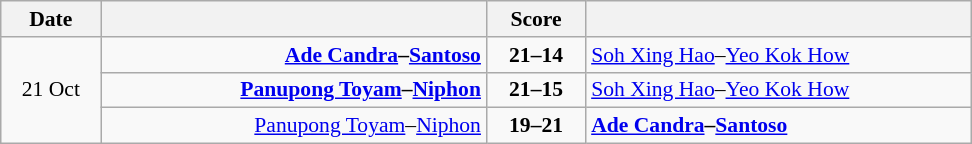<table class="wikitable" style="text-align: center; font-size:90% ">
<tr>
<th width="60">Date</th>
<th align="right" width="250"></th>
<th width="60">Score</th>
<th align="left" width="250"></th>
</tr>
<tr>
<td rowspan=3>21 Oct</td>
<td align=right><strong><a href='#'>Ade Candra</a>–<a href='#'>Santoso</a> </strong></td>
<td align=center><strong>21–14</strong></td>
<td align=left> <a href='#'>Soh Xing Hao</a>–<a href='#'>Yeo Kok How</a></td>
</tr>
<tr>
<td align=right><strong><a href='#'>Panupong Toyam</a>–<a href='#'>Niphon</a> </strong></td>
<td align=center><strong>21–15</strong></td>
<td align=left> <a href='#'>Soh Xing Hao</a>–<a href='#'>Yeo Kok How</a></td>
</tr>
<tr>
<td align=right><a href='#'>Panupong Toyam</a>–<a href='#'>Niphon</a> </td>
<td align=center><strong>19–21</strong></td>
<td align=left><strong> <a href='#'>Ade Candra</a>–<a href='#'>Santoso</a></strong></td>
</tr>
</table>
